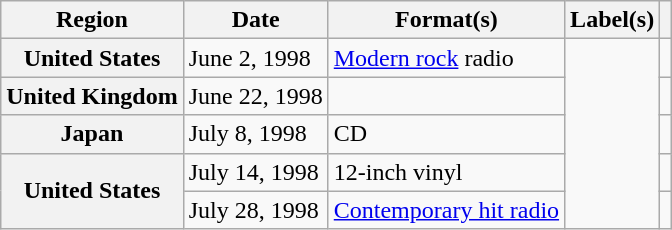<table class="wikitable plainrowheaders">
<tr>
<th scope="col">Region</th>
<th scope="col">Date</th>
<th scope="col">Format(s)</th>
<th scope="col">Label(s)</th>
<th scope="col"></th>
</tr>
<tr>
<th scope="row">United States</th>
<td>June 2, 1998</td>
<td><a href='#'>Modern rock</a> radio</td>
<td rowspan="5"></td>
<td></td>
</tr>
<tr>
<th scope="row">United Kingdom</th>
<td>June 22, 1998</td>
<td></td>
<td></td>
</tr>
<tr>
<th scope="row">Japan</th>
<td>July 8, 1998</td>
<td>CD</td>
<td></td>
</tr>
<tr>
<th scope="row" rowspan="2">United States</th>
<td>July 14, 1998</td>
<td>12-inch vinyl</td>
<td></td>
</tr>
<tr>
<td>July 28, 1998</td>
<td><a href='#'>Contemporary hit radio</a></td>
<td></td>
</tr>
</table>
